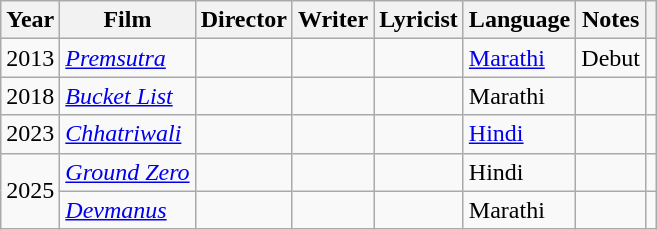<table class="wikitable sortable";>
<tr>
<th>Year</th>
<th>Film</th>
<th>Director</th>
<th>Writer</th>
<th>Lyricist</th>
<th>Language</th>
<th class="unsortable">Notes</th>
<th class="unsortable"></th>
</tr>
<tr>
<td>2013</td>
<td><em><a href='#'>Premsutra</a></em></td>
<td></td>
<td></td>
<td></td>
<td><a href='#'>Marathi</a></td>
<td>Debut</td>
<td></td>
</tr>
<tr>
<td>2018</td>
<td><em><a href='#'>Bucket List</a></em></td>
<td></td>
<td></td>
<td></td>
<td>Marathi</td>
<td></td>
<td></td>
</tr>
<tr>
<td>2023</td>
<td><em><a href='#'>Chhatriwali</a></em></td>
<td></td>
<td></td>
<td></td>
<td><a href='#'>Hindi</a></td>
<td></td>
<td></td>
</tr>
<tr>
<td rowspan="2">2025</td>
<td><em><a href='#'>Ground Zero</a></em></td>
<td></td>
<td></td>
<td></td>
<td>Hindi</td>
<td></td>
<td></td>
</tr>
<tr>
<td><em><a href='#'>Devmanus</a></em></td>
<td></td>
<td></td>
<td></td>
<td>Marathi</td>
<td></td>
<td></td>
</tr>
</table>
